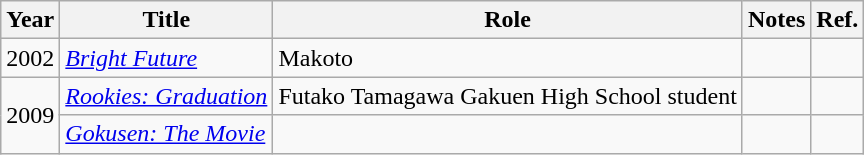<table class="wikitable">
<tr>
<th>Year</th>
<th>Title</th>
<th>Role</th>
<th>Notes</th>
<th>Ref.</th>
</tr>
<tr>
<td>2002</td>
<td><em><a href='#'>Bright Future</a></em></td>
<td>Makoto</td>
<td></td>
<td></td>
</tr>
<tr>
<td rowspan="2">2009</td>
<td><em><a href='#'>Rookies: Graduation</a></em></td>
<td>Futako Tamagawa Gakuen High School student</td>
<td></td>
<td></td>
</tr>
<tr>
<td><em><a href='#'>Gokusen: The Movie</a></em></td>
<td></td>
<td></td>
<td></td>
</tr>
</table>
